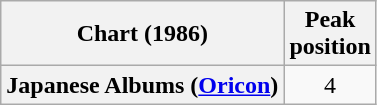<table class="wikitable plainrowheaders" style="text-align:center">
<tr>
<th scope="col">Chart (1986)</th>
<th scope="col">Peak<br> position</th>
</tr>
<tr>
<th scope="row">Japanese Albums (<a href='#'>Oricon</a>)</th>
<td>4</td>
</tr>
</table>
